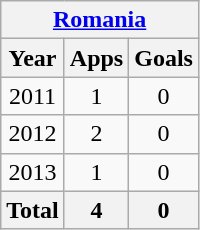<table class="wikitable" style="text-align:center">
<tr>
<th colspan=3><a href='#'>Romania</a></th>
</tr>
<tr>
<th>Year</th>
<th>Apps</th>
<th>Goals</th>
</tr>
<tr>
<td>2011</td>
<td>1</td>
<td>0</td>
</tr>
<tr>
<td>2012</td>
<td>2</td>
<td>0</td>
</tr>
<tr>
<td>2013</td>
<td>1</td>
<td>0</td>
</tr>
<tr>
<th>Total</th>
<th>4</th>
<th>0</th>
</tr>
</table>
